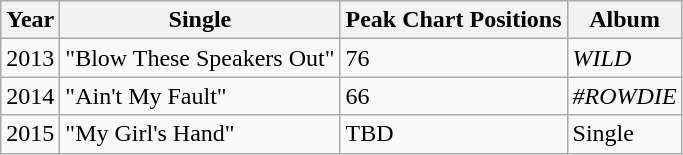<table class="wikitable">
<tr>
<th>Year</th>
<th>Single</th>
<th>Peak Chart Positions</th>
<th>Album</th>
</tr>
<tr>
<td>2013</td>
<td>"Blow These Speakers Out"</td>
<td>76</td>
<td><em>WILD</em></td>
</tr>
<tr>
<td>2014</td>
<td>"Ain't My Fault"</td>
<td>66</td>
<td><em>#ROWDIE</em></td>
</tr>
<tr>
<td>2015</td>
<td>"My Girl's Hand"</td>
<td>TBD</td>
<td>Single</td>
</tr>
</table>
